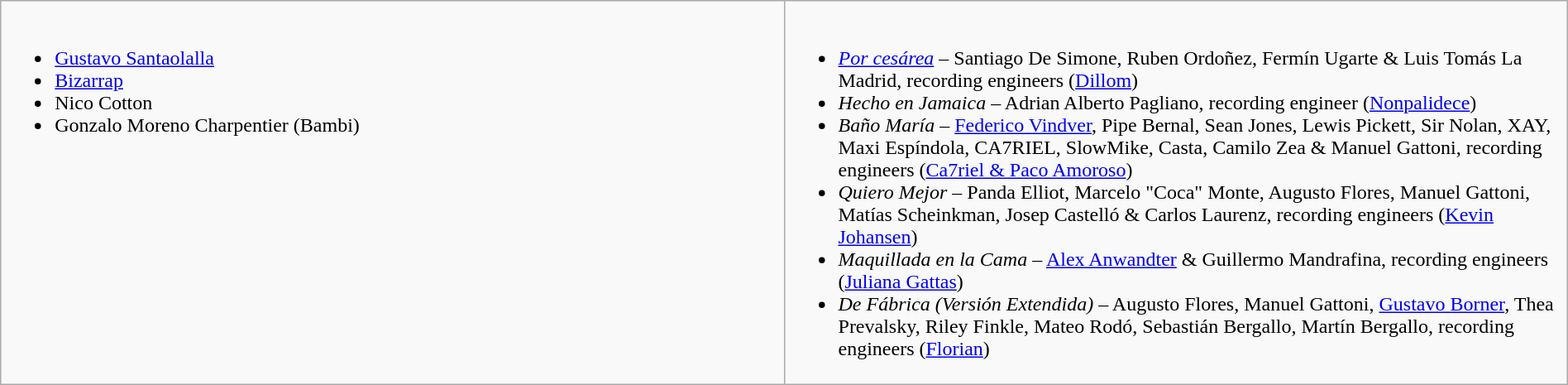<table class="wikitable" width="100%">
<tr>
<td style="vertical-align:top;" width="50%"><br><ul><li><a href='#'>Gustavo Santaolalla</a></li><li><a href='#'>Bizarrap</a></li><li>Nico Cotton</li><li>Gonzalo Moreno Charpentier (Bambi)</li></ul></td>
<td style="vertical-align:top;" width="50%"><br><ul><li><em><a href='#'>Por cesárea</a></em> – Santiago De Simone, Ruben Ordoñez, Fermín Ugarte & Luis Tomás La Madrid, recording engineers (<a href='#'>Dillom</a>)</li><li><em>Hecho en Jamaica</em> – Adrian Alberto Pagliano, recording engineer (<a href='#'>Nonpalidece</a>)</li><li><em>Baño María</em> – <a href='#'>Federico Vindver</a>, Pipe Bernal, Sean Jones, Lewis Pickett, Sir Nolan, XAY, Maxi Espíndola, CA7RIEL, SlowMike, Casta, Camilo Zea & Manuel Gattoni, recording engineers (<a href='#'>Ca7riel & Paco Amoroso</a>)</li><li><em>Quiero Mejor</em> – Panda Elliot, Marcelo "Coca" Monte, Augusto Flores, Manuel Gattoni, Matías Scheinkman, Josep Castelló & Carlos Laurenz, recording engineers (<a href='#'>Kevin Johansen</a>)</li><li><em>Maquillada en la Cama</em> – <a href='#'>Alex Anwandter</a> & Guillermo Mandrafina, recording engineers (<a href='#'>Juliana Gattas</a>)</li><li><em>De Fábrica (Versión Extendida)</em> – Augusto Flores, Manuel Gattoni, <a href='#'>Gustavo Borner</a>, Thea Prevalsky, Riley Finkle, Mateo Rodó, Sebastián Bergallo, Martín Bergallo, recording engineers (<a href='#'>Florian</a>)</li></ul></td>
</tr>
</table>
